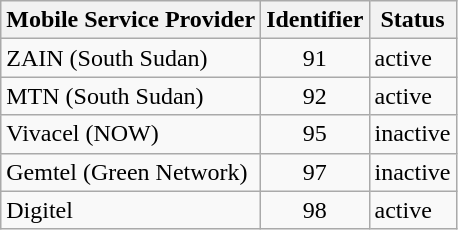<table class="wikitable sortable">
<tr>
<th>Mobile Service Provider</th>
<th>Identifier</th>
<th>Status</th>
</tr>
<tr>
<td>ZAIN (South Sudan)</td>
<td align="center">91</td>
<td>active</td>
</tr>
<tr>
<td>MTN (South Sudan)</td>
<td align="center">92</td>
<td>active</td>
</tr>
<tr>
<td>Vivacel (NOW)</td>
<td align="center">95</td>
<td>inactive</td>
</tr>
<tr>
<td>Gemtel (Green Network)</td>
<td align="center">97</td>
<td>inactive</td>
</tr>
<tr>
<td>Digitel</td>
<td align="center">98</td>
<td>active</td>
</tr>
</table>
